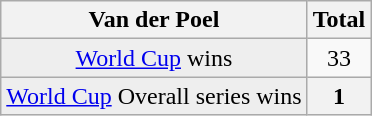<table class="wikitable plainrowheaders">
<tr>
<th scope="col">Van der Poel</th>
<th scope="col">Total</th>
</tr>
<tr style="text-align:center;">
<td style="background:#eeeeee"><a href='#'>World Cup</a> wins</td>
<td>33</td>
</tr>
<tr style="text-align:center;">
<td style="background:#eeeeee"><a href='#'>World Cup</a> Overall series wins</td>
<th>1</th>
</tr>
</table>
